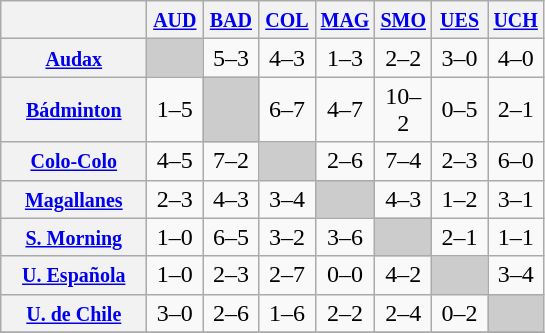<table class="wikitable" style="text-align:center">
<tr>
<th width="90"> </th>
<th width="30"><small><a href='#'>AUD</a></small></th>
<th width="30"><small><a href='#'>BAD</a></small></th>
<th width="30"><small><a href='#'>COL</a></small></th>
<th width="30"><small><a href='#'>MAG</a></small></th>
<th width="30"><small><a href='#'>SMO</a></small></th>
<th width="30"><small><a href='#'>UES</a></small></th>
<th width="30"><small><a href='#'>UCH</a></small></th>
</tr>
<tr>
<th><small><a href='#'>Audax</a></small></th>
<td bgcolor="#CCCCCC"></td>
<td>5–3</td>
<td>4–3</td>
<td>1–3</td>
<td>2–2</td>
<td>3–0</td>
<td>4–0</td>
</tr>
<tr>
<th><small><a href='#'>Bádminton</a></small></th>
<td>1–5</td>
<td bgcolor="#CCCCCC"></td>
<td>6–7</td>
<td>4–7</td>
<td>10–2</td>
<td>0–5</td>
<td>2–1</td>
</tr>
<tr>
<th><small><a href='#'>Colo-Colo</a></small></th>
<td>4–5</td>
<td>7–2</td>
<td bgcolor="#CCCCCC"></td>
<td>2–6</td>
<td>7–4</td>
<td>2–3</td>
<td>6–0</td>
</tr>
<tr>
<th><small><a href='#'>Magallanes</a></small></th>
<td>2–3</td>
<td>4–3</td>
<td>3–4</td>
<td bgcolor="#CCCCCC"></td>
<td>4–3</td>
<td>1–2</td>
<td>3–1</td>
</tr>
<tr>
<th><small><a href='#'>S. Morning</a></small></th>
<td>1–0</td>
<td>6–5</td>
<td>3–2</td>
<td>3–6</td>
<td bgcolor="#CCCCCC"></td>
<td>2–1</td>
<td>1–1</td>
</tr>
<tr>
<th><small><a href='#'>U. Española</a></small></th>
<td>1–0</td>
<td>2–3</td>
<td>2–7</td>
<td>0–0</td>
<td>4–2</td>
<td bgcolor="#CCCCCC"></td>
<td>3–4</td>
</tr>
<tr>
<th><small><a href='#'>U. de Chile</a></small></th>
<td>3–0</td>
<td>2–6</td>
<td>1–6</td>
<td>2–2</td>
<td>2–4</td>
<td>0–2</td>
<td bgcolor="#CCCCCC"></td>
</tr>
<tr>
</tr>
</table>
